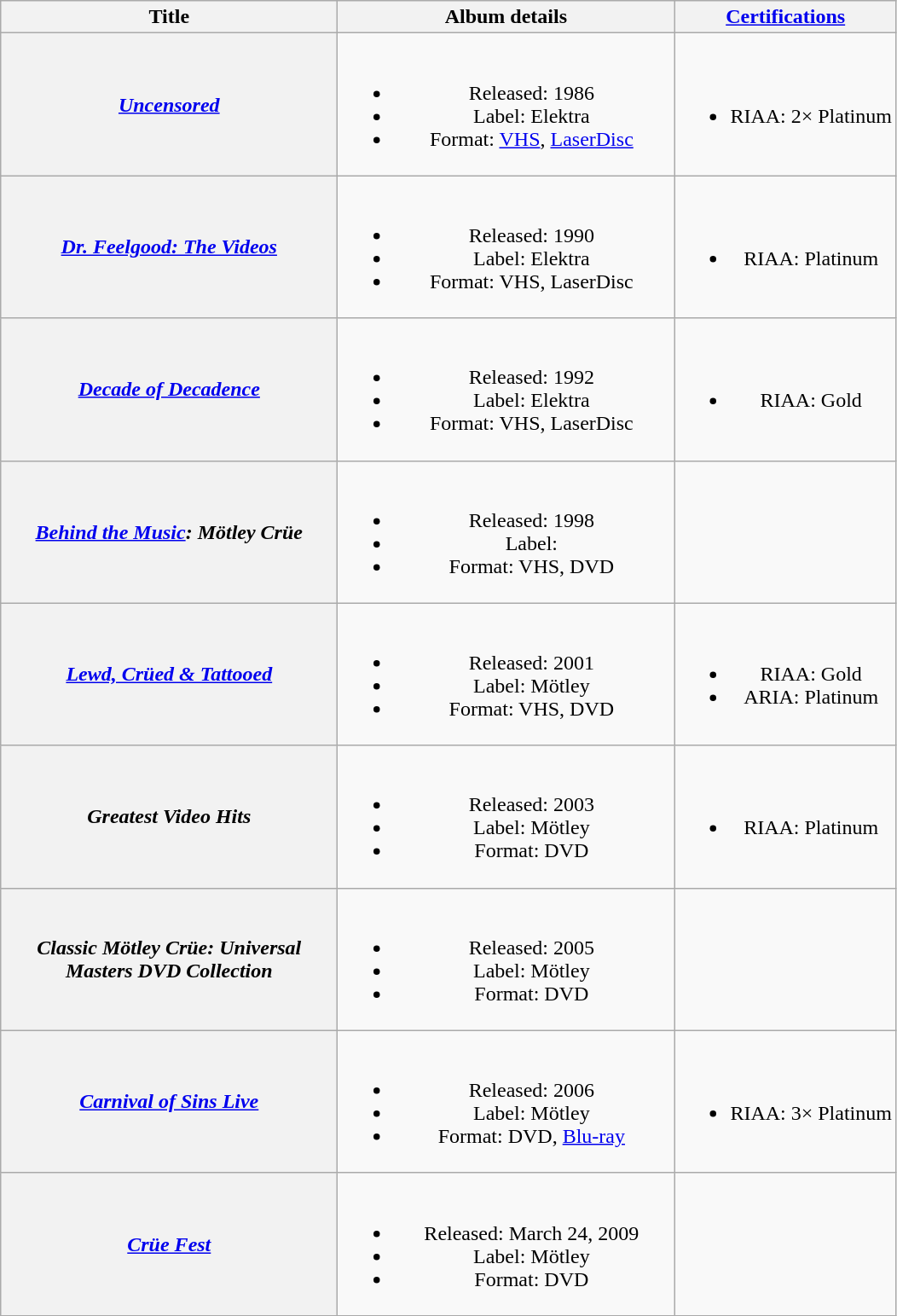<table class="wikitable plainrowheaders" style="text-align:center;" border="1">
<tr>
<th scope="col" style="width:16em;">Title</th>
<th scope="col" style="width:16em;">Album details</th>
<th scope="col"><a href='#'>Certifications</a></th>
</tr>
<tr>
<th scope="row"><em><a href='#'>Uncensored</a></em></th>
<td><br><ul><li>Released: 1986</li><li>Label: Elektra</li><li>Format: <a href='#'>VHS</a>, <a href='#'>LaserDisc</a></li></ul></td>
<td><br><ul><li>RIAA: 2× Platinum</li></ul></td>
</tr>
<tr>
<th scope="row"><em><a href='#'>Dr. Feelgood: The Videos</a></em></th>
<td><br><ul><li>Released: 1990</li><li>Label: Elektra</li><li>Format: VHS, LaserDisc</li></ul></td>
<td><br><ul><li>RIAA: Platinum</li></ul></td>
</tr>
<tr>
<th scope="row"><em><a href='#'>Decade of Decadence</a></em></th>
<td><br><ul><li>Released: 1992</li><li>Label: Elektra</li><li>Format: VHS, LaserDisc</li></ul></td>
<td><br><ul><li>RIAA: Gold</li></ul></td>
</tr>
<tr>
<th scope="row"><em><a href='#'>Behind the Music</a>: Mötley Crüe</em></th>
<td><br><ul><li>Released: 1998</li><li>Label:</li><li>Format: VHS, DVD</li></ul></td>
<td></td>
</tr>
<tr>
<th scope="row"><em><a href='#'>Lewd, Crüed & Tattooed</a></em></th>
<td><br><ul><li>Released: 2001</li><li>Label: Mötley</li><li>Format: VHS, DVD</li></ul></td>
<td><br><ul><li>RIAA: Gold</li><li>ARIA: Platinum</li></ul></td>
</tr>
<tr>
<th scope="row"><em>Greatest Video Hits</em></th>
<td><br><ul><li>Released: 2003</li><li>Label: Mötley</li><li>Format: DVD</li></ul></td>
<td><br><ul><li>RIAA: Platinum</li></ul></td>
</tr>
<tr>
<th scope="row"><em>Classic Mötley Crüe: Universal Masters DVD Collection</em></th>
<td><br><ul><li>Released: 2005</li><li>Label: Mötley</li><li>Format: DVD</li></ul></td>
<td></td>
</tr>
<tr>
<th scope="row"><em><a href='#'>Carnival of Sins Live</a></em></th>
<td><br><ul><li>Released: 2006</li><li>Label: Mötley</li><li>Format: DVD, <a href='#'>Blu-ray</a></li></ul></td>
<td><br><ul><li>RIAA: 3× Platinum</li></ul></td>
</tr>
<tr>
<th scope="row"><em><a href='#'>Crüe Fest</a></em></th>
<td><br><ul><li>Released: March 24, 2009</li><li>Label: Mötley</li><li>Format: DVD</li></ul></td>
<td></td>
</tr>
</table>
